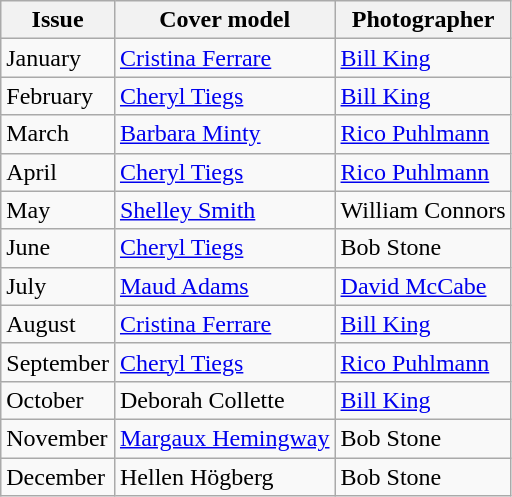<table class="sortable wikitable">
<tr>
<th>Issue</th>
<th>Cover model</th>
<th>Photographer</th>
</tr>
<tr>
<td>January</td>
<td><a href='#'>Cristina Ferrare</a></td>
<td><a href='#'>Bill King</a></td>
</tr>
<tr>
<td>February</td>
<td><a href='#'>Cheryl Tiegs</a></td>
<td><a href='#'>Bill King</a></td>
</tr>
<tr>
<td>March</td>
<td><a href='#'>Barbara Minty</a></td>
<td><a href='#'>Rico Puhlmann</a></td>
</tr>
<tr>
<td>April</td>
<td><a href='#'>Cheryl Tiegs</a></td>
<td><a href='#'>Rico Puhlmann</a></td>
</tr>
<tr>
<td>May</td>
<td><a href='#'>Shelley Smith</a></td>
<td>William Connors</td>
</tr>
<tr>
<td>June</td>
<td><a href='#'>Cheryl Tiegs</a></td>
<td>Bob Stone</td>
</tr>
<tr>
<td>July</td>
<td><a href='#'>Maud Adams</a></td>
<td><a href='#'>David McCabe</a></td>
</tr>
<tr>
<td>August</td>
<td><a href='#'>Cristina Ferrare</a></td>
<td><a href='#'>Bill King</a></td>
</tr>
<tr>
<td>September</td>
<td><a href='#'>Cheryl Tiegs</a></td>
<td><a href='#'>Rico Puhlmann</a></td>
</tr>
<tr>
<td>October</td>
<td>Deborah Collette</td>
<td><a href='#'>Bill King</a></td>
</tr>
<tr>
<td>November</td>
<td><a href='#'>Margaux Hemingway</a></td>
<td>Bob Stone</td>
</tr>
<tr>
<td>December</td>
<td>Hellen Högberg</td>
<td>Bob Stone</td>
</tr>
</table>
